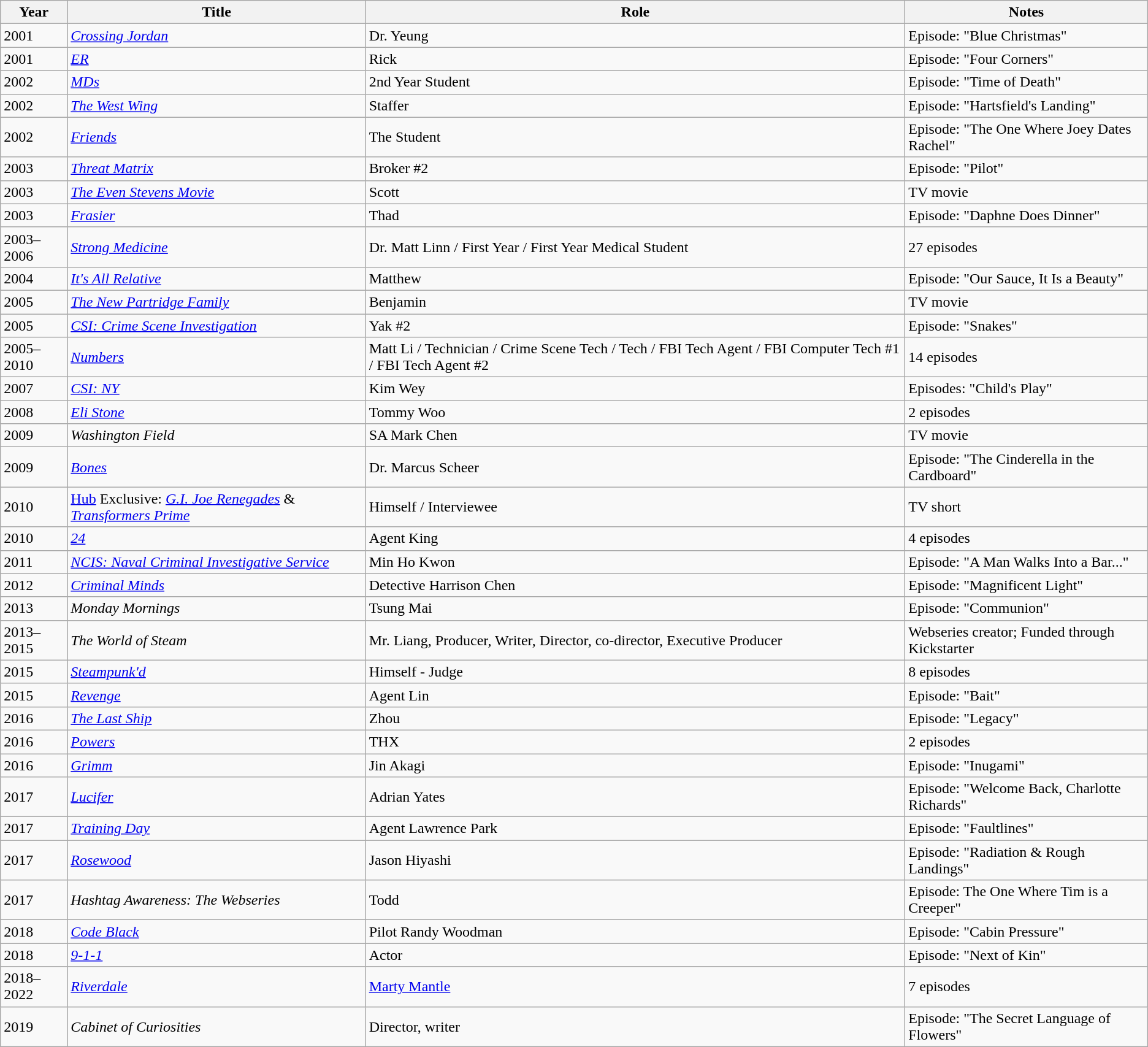<table class="wikitable sortable">
<tr>
<th>Year</th>
<th>Title</th>
<th>Role</th>
<th>Notes</th>
</tr>
<tr>
<td>2001</td>
<td><em><a href='#'>Crossing Jordan</a></em></td>
<td>Dr. Yeung</td>
<td>Episode: "Blue Christmas"</td>
</tr>
<tr>
<td>2001</td>
<td><em><a href='#'>ER</a></em></td>
<td>Rick</td>
<td>Episode: "Four Corners"</td>
</tr>
<tr>
<td>2002</td>
<td><em><a href='#'>MDs</a></em></td>
<td>2nd Year Student</td>
<td>Episode: "Time of Death"</td>
</tr>
<tr>
<td>2002</td>
<td><em><a href='#'>The West Wing</a></em></td>
<td>Staffer</td>
<td>Episode: "Hartsfield's Landing"</td>
</tr>
<tr>
<td>2002</td>
<td><em><a href='#'>Friends</a></em></td>
<td>The Student</td>
<td>Episode: "The One Where Joey Dates Rachel"</td>
</tr>
<tr>
<td>2003</td>
<td><em><a href='#'>Threat Matrix</a></em></td>
<td>Broker #2</td>
<td>Episode: "Pilot"</td>
</tr>
<tr>
<td>2003</td>
<td><em><a href='#'>The Even Stevens Movie</a></em></td>
<td>Scott</td>
<td>TV movie</td>
</tr>
<tr>
<td>2003</td>
<td><em><a href='#'>Frasier</a></em></td>
<td>Thad</td>
<td>Episode: "Daphne Does Dinner"</td>
</tr>
<tr>
<td>2003–2006</td>
<td><em><a href='#'>Strong Medicine</a></em></td>
<td>Dr. Matt Linn / First Year / First Year Medical Student</td>
<td>27 episodes</td>
</tr>
<tr>
<td>2004</td>
<td><em><a href='#'>It's All Relative</a></em></td>
<td>Matthew</td>
<td>Episode: "Our Sauce, It Is a Beauty"</td>
</tr>
<tr>
<td>2005</td>
<td><em><a href='#'>The New Partridge Family</a></em></td>
<td>Benjamin</td>
<td>TV movie</td>
</tr>
<tr>
<td>2005</td>
<td><em><a href='#'>CSI: Crime Scene Investigation</a></em></td>
<td>Yak #2</td>
<td>Episode: "Snakes"</td>
</tr>
<tr>
<td>2005–2010</td>
<td><em><a href='#'>Numbers</a></em></td>
<td>Matt Li / Technician / Crime Scene Tech / Tech / FBI Tech Agent / FBI Computer Tech #1 / FBI Tech Agent #2</td>
<td>14 episodes</td>
</tr>
<tr>
<td>2007</td>
<td><em><a href='#'>CSI: NY</a></em></td>
<td>Kim Wey</td>
<td>Episodes: "Child's Play"</td>
</tr>
<tr>
<td>2008</td>
<td><em><a href='#'>Eli Stone</a></em></td>
<td>Tommy Woo</td>
<td>2 episodes</td>
</tr>
<tr>
<td>2009</td>
<td><em>Washington Field</em></td>
<td>SA Mark Chen</td>
<td>TV movie</td>
</tr>
<tr>
<td>2009</td>
<td><em><a href='#'>Bones</a></em></td>
<td>Dr. Marcus Scheer</td>
<td>Episode: "The Cinderella in the Cardboard"</td>
</tr>
<tr>
<td>2010</td>
<td><a href='#'>Hub</a> Exclusive: <em><a href='#'>G.I. Joe Renegades</a></em> & <em><a href='#'>Transformers Prime</a></em></td>
<td>Himself / Interviewee</td>
<td>TV short</td>
</tr>
<tr>
<td>2010</td>
<td><em><a href='#'>24</a></em></td>
<td>Agent King</td>
<td>4 episodes</td>
</tr>
<tr>
<td>2011</td>
<td><em><a href='#'>NCIS: Naval Criminal Investigative Service</a></em></td>
<td>Min Ho Kwon</td>
<td>Episode: "A Man Walks Into a Bar..."</td>
</tr>
<tr>
<td>2012</td>
<td><em><a href='#'>Criminal Minds</a></em></td>
<td>Detective Harrison Chen</td>
<td>Episode: "Magnificent Light"</td>
</tr>
<tr>
<td>2013</td>
<td><em>Monday Mornings</em></td>
<td>Tsung Mai</td>
<td>Episode: "Communion"</td>
</tr>
<tr>
<td>2013–2015</td>
<td><em>The World of Steam</em></td>
<td>Mr. Liang, Producer, Writer, Director, co-director, Executive Producer</td>
<td>Webseries creator; Funded through Kickstarter</td>
</tr>
<tr>
<td>2015</td>
<td><em><a href='#'>Steampunk'd</a></em></td>
<td>Himself - Judge</td>
<td>8 episodes</td>
</tr>
<tr>
<td>2015</td>
<td><em><a href='#'>Revenge</a></em></td>
<td>Agent Lin</td>
<td>Episode: "Bait"</td>
</tr>
<tr>
<td>2016</td>
<td><em><a href='#'>The Last Ship</a></em></td>
<td>Zhou</td>
<td>Episode: "Legacy"</td>
</tr>
<tr>
<td>2016</td>
<td><em><a href='#'>Powers</a></em></td>
<td>THX</td>
<td>2 episodes</td>
</tr>
<tr>
<td>2016</td>
<td><em><a href='#'>Grimm</a></em></td>
<td>Jin Akagi</td>
<td>Episode: "Inugami"</td>
</tr>
<tr>
<td>2017</td>
<td><em><a href='#'>Lucifer</a></em></td>
<td>Adrian Yates</td>
<td>Episode: "Welcome Back, Charlotte Richards"</td>
</tr>
<tr>
<td>2017</td>
<td><em><a href='#'>Training Day</a></em></td>
<td>Agent Lawrence Park</td>
<td>Episode: "Faultlines"</td>
</tr>
<tr>
<td>2017</td>
<td><em><a href='#'>Rosewood</a></em></td>
<td>Jason Hiyashi</td>
<td>Episode: "Radiation & Rough Landings"</td>
</tr>
<tr>
<td>2017</td>
<td><em>Hashtag Awareness: The Webseries</em></td>
<td>Todd</td>
<td>Episode: The One Where Tim is a Creeper"</td>
</tr>
<tr>
<td>2018</td>
<td><em><a href='#'>Code Black</a></em></td>
<td>Pilot Randy Woodman</td>
<td>Episode: "Cabin Pressure"</td>
</tr>
<tr>
<td>2018</td>
<td><em><a href='#'>9-1-1</a></em></td>
<td>Actor</td>
<td>Episode: "Next of Kin"</td>
</tr>
<tr>
<td>2018–2022</td>
<td><em><a href='#'>Riverdale</a></em></td>
<td><a href='#'>Marty Mantle</a></td>
<td>7 episodes</td>
</tr>
<tr>
<td>2019</td>
<td><em>Cabinet of Curiosities</em></td>
<td>Director, writer</td>
<td>Episode: "The Secret Language of Flowers"</td>
</tr>
</table>
